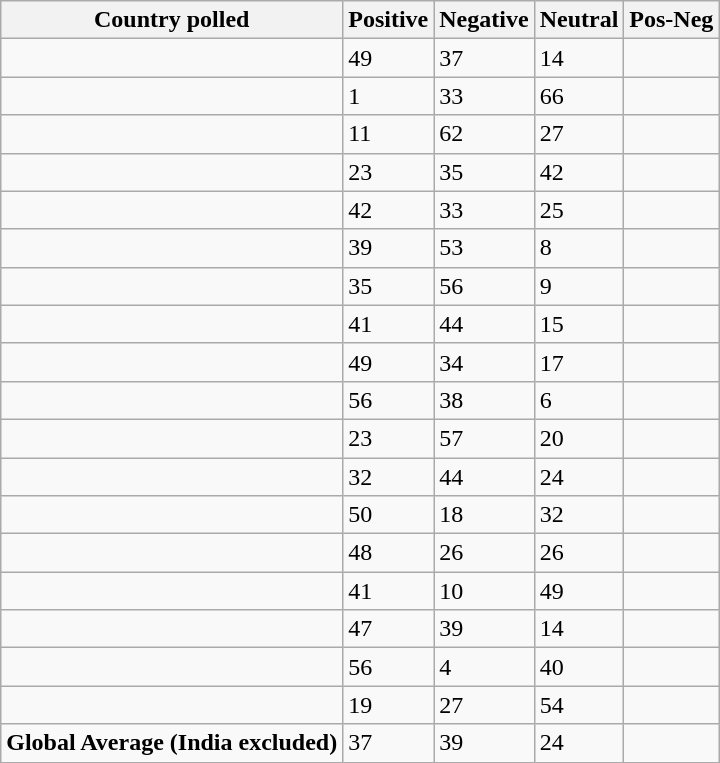<table class="wikitable sortable" style="border:1px black; float:center; margin-left:1em;">
<tr>
<th>Country polled</th>
<th>Positive</th>
<th>Negative</th>
<th>Neutral</th>
<th>Pos-Neg</th>
</tr>
<tr>
<td></td>
<td>49</td>
<td>37</td>
<td>14</td>
<td></td>
</tr>
<tr>
<td></td>
<td>1</td>
<td>33</td>
<td>66</td>
<td></td>
</tr>
<tr>
<td></td>
<td>11</td>
<td>62</td>
<td>27</td>
<td></td>
</tr>
<tr>
<td></td>
<td>23</td>
<td>35</td>
<td>42</td>
<td></td>
</tr>
<tr>
<td></td>
<td>42</td>
<td>33</td>
<td>25</td>
<td></td>
</tr>
<tr>
<td></td>
<td>39</td>
<td>53</td>
<td>8</td>
<td></td>
</tr>
<tr>
<td></td>
<td>35</td>
<td>56</td>
<td>9</td>
<td></td>
</tr>
<tr>
<td></td>
<td>41</td>
<td>44</td>
<td>15</td>
<td></td>
</tr>
<tr>
<td></td>
<td>49</td>
<td>34</td>
<td>17</td>
<td></td>
</tr>
<tr>
<td></td>
<td>56</td>
<td>38</td>
<td>6</td>
<td></td>
</tr>
<tr>
<td></td>
<td>23</td>
<td>57</td>
<td>20</td>
<td></td>
</tr>
<tr>
<td></td>
<td>32</td>
<td>44</td>
<td>24</td>
<td></td>
</tr>
<tr>
<td></td>
<td>50</td>
<td>18</td>
<td>32</td>
<td></td>
</tr>
<tr>
<td></td>
<td>48</td>
<td>26</td>
<td>26</td>
<td></td>
</tr>
<tr>
<td></td>
<td>41</td>
<td>10</td>
<td>49</td>
<td></td>
</tr>
<tr>
<td></td>
<td>47</td>
<td>39</td>
<td>14</td>
<td></td>
</tr>
<tr>
<td></td>
<td>56</td>
<td>4</td>
<td>40</td>
<td></td>
</tr>
<tr>
<td></td>
<td>19</td>
<td>27</td>
<td>54</td>
<td></td>
</tr>
<tr>
<td><strong>Global Average (India excluded)</strong></td>
<td>37</td>
<td>39</td>
<td>24</td>
<td></td>
</tr>
</table>
